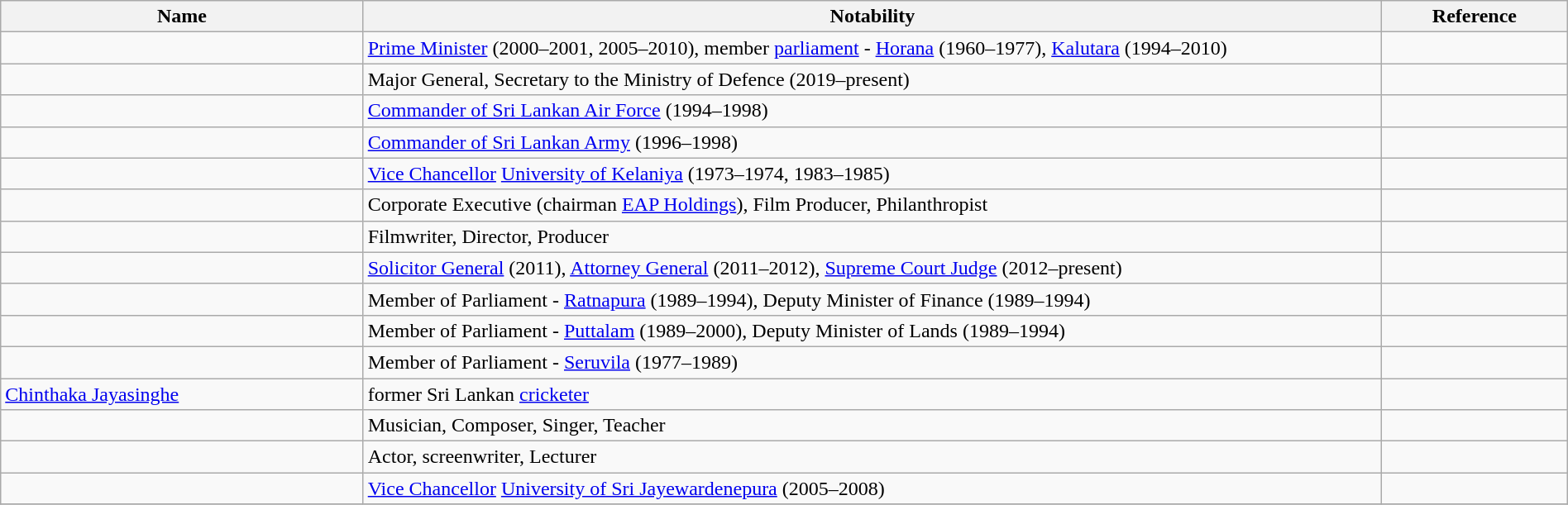<table class="wikitable sortable" style="width:100%">
<tr>
<th style="width:*;">Name</th>
<th style="width:65%;" class="unsortable">Notability</th>
<th style="width:*;" class="unsortable">Reference</th>
</tr>
<tr>
<td></td>
<td><a href='#'>Prime Minister</a> (2000–2001, 2005–2010), member <a href='#'>parliament</a> - <a href='#'>Horana</a> (1960–1977), <a href='#'>Kalutara</a> (1994–2010)</td>
<td style="text-align:center;"></td>
</tr>
<tr>
<td></td>
<td>Major General, Secretary to the Ministry of Defence (2019–present)</td>
<td style="text-align:center;"></td>
</tr>
<tr>
<td></td>
<td><a href='#'>Commander of Sri Lankan Air Force</a> (1994–1998)</td>
<td style="text-align:center;"></td>
</tr>
<tr>
<td></td>
<td><a href='#'>Commander of Sri Lankan Army</a> (1996–1998)</td>
<td style="text-align:center;"></td>
</tr>
<tr>
<td></td>
<td><a href='#'>Vice Chancellor</a> <a href='#'>University of Kelaniya</a> (1973–1974, 1983–1985)</td>
<td style="text-align:center;"></td>
</tr>
<tr>
<td></td>
<td>Corporate Executive (chairman <a href='#'>EAP Holdings</a>), Film Producer, Philanthropist</td>
<td style="text-align:center;"></td>
</tr>
<tr>
<td></td>
<td>Filmwriter, Director, Producer</td>
<td style="text-align:center;"></td>
</tr>
<tr>
<td></td>
<td><a href='#'>Solicitor General</a> (2011), <a href='#'>Attorney General</a> (2011–2012), <a href='#'>Supreme Court Judge</a> (2012–present)</td>
<td style="text-align:center;"></td>
</tr>
<tr>
<td></td>
<td>Member of Parliament - <a href='#'>Ratnapura</a> (1989–1994), Deputy Minister of Finance (1989–1994)</td>
<td style="text-align:center;"></td>
</tr>
<tr>
<td></td>
<td>Member of Parliament - <a href='#'>Puttalam</a> (1989–2000), Deputy Minister of Lands (1989–1994)</td>
<td style="text-align:center;"></td>
</tr>
<tr>
<td></td>
<td>Member of Parliament - <a href='#'>Seruvila</a> (1977–1989)</td>
<td style="text-align:center;"></td>
</tr>
<tr>
<td><a href='#'>Chinthaka Jayasinghe</a></td>
<td>former Sri Lankan <a href='#'>cricketer</a></td>
<td></td>
</tr>
<tr>
<td></td>
<td>Musician, Composer, Singer, Teacher</td>
<td style="text-align:center;"></td>
</tr>
<tr>
<td></td>
<td>Actor, screenwriter, Lecturer</td>
<td style="text-align:center;"></td>
</tr>
<tr>
<td></td>
<td><a href='#'>Vice Chancellor</a> <a href='#'>University of Sri Jayewardenepura</a> (2005–2008)</td>
<td style="text-align:center;"></td>
</tr>
<tr>
</tr>
</table>
